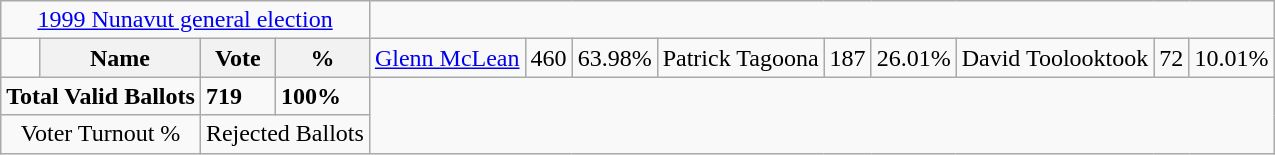<table class="wikitable">
<tr>
<td colspan=4 align=center><a href='#'>1999 Nunavut general election</a></td>
</tr>
<tr>
<td> </td>
<th><strong>Name </strong></th>
<th><strong>Vote</strong></th>
<th><strong>%</strong><br></th>
<td><a href='#'>Glenn McLean</a></td>
<td>460</td>
<td>63.98%<br></td>
<td>Patrick Tagoona</td>
<td>187</td>
<td>26.01%<br></td>
<td>David Toolooktook</td>
<td>72</td>
<td>10.01%</td>
</tr>
<tr>
<td colspan=2><strong>Total Valid Ballots</strong></td>
<td><strong>719</strong></td>
<td><strong>100%</strong></td>
</tr>
<tr>
<td colspan=2 align=center>Voter Turnout %</td>
<td colspan=2 align=center>Rejected Ballots</td>
</tr>
</table>
